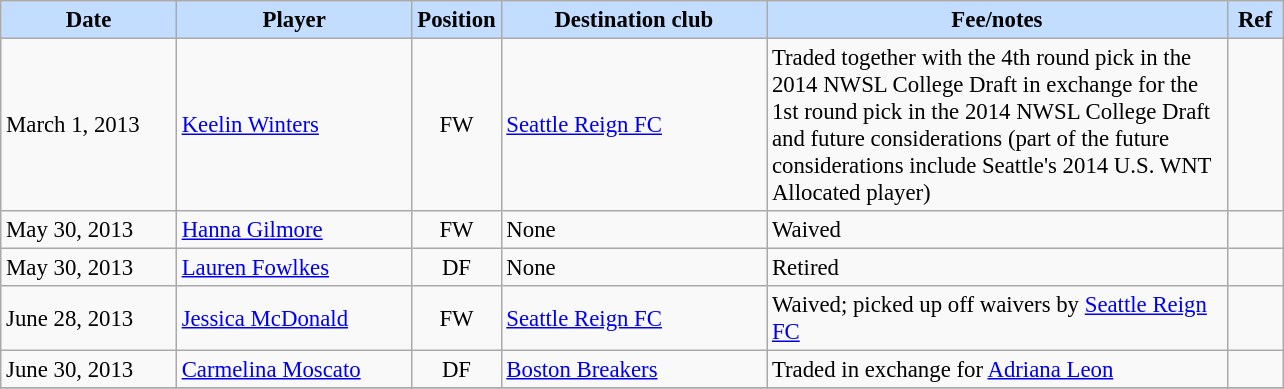<table class="wikitable" style="text-align:left; font-size:95%;">
<tr>
<th style="background:#c2ddff; width:110px;">Date</th>
<th style="background:#c2ddff; width:150px;">Player</th>
<th style="background:#c2ddff; width:50px;">Position</th>
<th style="background:#c2ddff; width:170px;">Destination club</th>
<th style="background:#c2ddff; width:300px;">Fee/notes</th>
<th style="background:#c2ddff; width:30px;">Ref</th>
</tr>
<tr>
<td>March 1, 2013</td>
<td> <a href='#'>Keelin Winters</a></td>
<td align=center>FW</td>
<td> <a href='#'>Seattle Reign FC</a></td>
<td>Traded together with the 4th round pick in the 2014 NWSL College Draft in exchange for the 1st round pick in the 2014 NWSL College Draft and future considerations (part of the future considerations include Seattle's 2014 U.S. WNT Allocated player)</td>
<td></td>
</tr>
<tr>
<td>May 30, 2013</td>
<td> <a href='#'>Hanna Gilmore</a></td>
<td align=center>FW</td>
<td>None</td>
<td>Waived</td>
<td></td>
</tr>
<tr>
<td>May 30, 2013</td>
<td> <a href='#'>Lauren Fowlkes</a></td>
<td align=center>DF</td>
<td>None</td>
<td>Retired</td>
<td></td>
</tr>
<tr>
<td>June 28, 2013</td>
<td> <a href='#'>Jessica McDonald</a></td>
<td align=center>FW</td>
<td> <a href='#'>Seattle Reign FC</a></td>
<td>Waived; picked up off waivers by <a href='#'>Seattle Reign FC</a></td>
<td></td>
</tr>
<tr>
<td>June 30, 2013</td>
<td> <a href='#'>Carmelina Moscato</a></td>
<td align=center>DF</td>
<td> <a href='#'>Boston Breakers</a></td>
<td>Traded in exchange for <a href='#'>Adriana Leon</a></td>
<td></td>
</tr>
<tr>
</tr>
</table>
